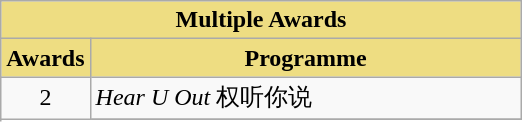<table class="wikitable plainrowheaders">
<tr>
<th colspan=2 align=center style="background:#EEDD82">Multiple Awards</th>
</tr>
<tr>
<th scope="col" style="background-color:#EEDD82 ;width:050px;">Awards</th>
<th scope="col" style="background-color:#EEDD82 ; width:280px;">Programme</th>
</tr>
<tr>
<td rowspan=2 scope=row style="text-align:center">2</td>
<td><em>Hear U Out</em> 权听你说</td>
</tr>
<tr>
</tr>
</table>
